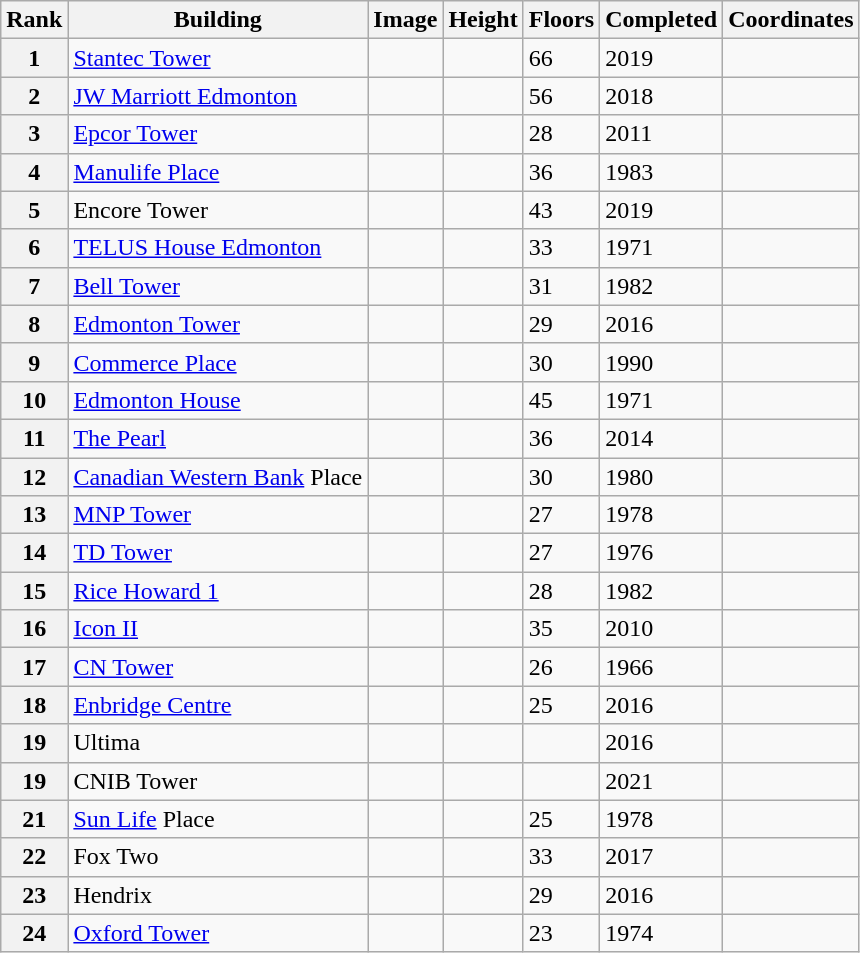<table class="wikitable sortable">
<tr>
<th>Rank</th>
<th>Building</th>
<th class=unsortable>Image</th>
<th>Height</th>
<th>Floors</th>
<th>Completed</th>
<th class=unsortable>Coordinates</th>
</tr>
<tr>
<th>1</th>
<td><a href='#'>Stantec Tower</a></td>
<td></td>
<td></td>
<td>66</td>
<td>2019</td>
<td><small></small></td>
</tr>
<tr>
<th>2</th>
<td><a href='#'>JW Marriott Edmonton</a></td>
<td></td>
<td></td>
<td>56</td>
<td>2018</td>
<td><small></small></td>
</tr>
<tr>
<th>3</th>
<td><a href='#'>Epcor Tower</a></td>
<td></td>
<td></td>
<td>28</td>
<td>2011</td>
<td><small></small></td>
</tr>
<tr>
<th>4</th>
<td><a href='#'>Manulife Place</a></td>
<td></td>
<td></td>
<td>36</td>
<td>1983</td>
<td><small></small></td>
</tr>
<tr>
<th>5</th>
<td>Encore Tower</td>
<td></td>
<td></td>
<td>43</td>
<td>2019</td>
<td><small></small></td>
</tr>
<tr>
<th>6</th>
<td><a href='#'>TELUS House Edmonton</a></td>
<td></td>
<td></td>
<td>33</td>
<td>1971</td>
<td><small></small></td>
</tr>
<tr>
<th>7</th>
<td><a href='#'>Bell Tower</a></td>
<td></td>
<td></td>
<td>31</td>
<td>1982</td>
<td><small></small></td>
</tr>
<tr>
<th>8</th>
<td><a href='#'>Edmonton Tower</a></td>
<td></td>
<td></td>
<td>29</td>
<td>2016</td>
<td><small></small></td>
</tr>
<tr>
<th>9</th>
<td><a href='#'>Commerce Place</a></td>
<td></td>
<td></td>
<td>30</td>
<td>1990</td>
<td><small></small></td>
</tr>
<tr>
<th>10</th>
<td><a href='#'>Edmonton House</a></td>
<td></td>
<td></td>
<td>45</td>
<td>1971</td>
<td><small></small></td>
</tr>
<tr>
<th>11</th>
<td><a href='#'>The Pearl</a></td>
<td></td>
<td></td>
<td>36</td>
<td>2014</td>
<td><small></small></td>
</tr>
<tr>
<th>12</th>
<td><a href='#'>Canadian Western Bank</a> Place</td>
<td></td>
<td></td>
<td>30</td>
<td>1980</td>
<td><small></small></td>
</tr>
<tr>
<th>13</th>
<td><a href='#'>MNP Tower</a></td>
<td></td>
<td></td>
<td>27</td>
<td>1978</td>
<td><small></small></td>
</tr>
<tr>
<th>14</th>
<td><a href='#'>TD Tower</a></td>
<td></td>
<td></td>
<td>27</td>
<td>1976</td>
<td><small></small></td>
</tr>
<tr>
<th>15</th>
<td><a href='#'>Rice Howard 1</a></td>
<td></td>
<td></td>
<td>28</td>
<td>1982</td>
<td><small></small></td>
</tr>
<tr>
<th>16</th>
<td><a href='#'>Icon II</a></td>
<td></td>
<td></td>
<td>35</td>
<td>2010</td>
<td><small></small></td>
</tr>
<tr>
<th>17</th>
<td><a href='#'>CN Tower</a></td>
<td></td>
<td></td>
<td>26</td>
<td>1966</td>
<td><small></small></td>
</tr>
<tr>
<th>18</th>
<td><a href='#'>Enbridge Centre</a></td>
<td></td>
<td></td>
<td>25</td>
<td>2016</td>
<td><small></small></td>
</tr>
<tr>
<th>19</th>
<td>Ultima</td>
<td></td>
<td></td>
<td></td>
<td>2016</td>
<td><small></small></td>
</tr>
<tr>
<th>19</th>
<td>CNIB Tower</td>
<td></td>
<td></td>
<td></td>
<td>2021</td>
<td><small></small></td>
</tr>
<tr>
<th>21</th>
<td><a href='#'>Sun Life</a> Place</td>
<td></td>
<td></td>
<td>25</td>
<td>1978</td>
<td><small></small></td>
</tr>
<tr>
<th>22</th>
<td>Fox Two</td>
<td></td>
<td></td>
<td>33</td>
<td>2017</td>
<td><small></small></td>
</tr>
<tr>
<th>23</th>
<td>Hendrix</td>
<td></td>
<td></td>
<td>29</td>
<td>2016</td>
<td><small></small></td>
</tr>
<tr>
<th>24</th>
<td><a href='#'>Oxford Tower</a></td>
<td></td>
<td></td>
<td>23</td>
<td>1974</td>
<td><small></small></td>
</tr>
</table>
